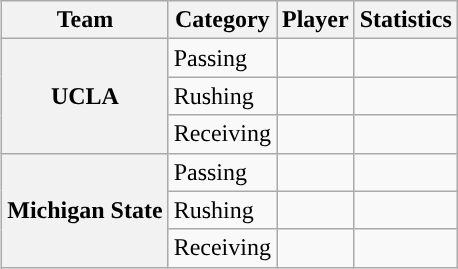<table class="wikitable" style="float:right">
<tr>
<th>Team</th>
<th>Category</th>
<th>Player</th>
<th>Statistics</th>
</tr>
<tr>
<th rowspan=3>UCLA</th>
<td>Passing</td>
<td></td>
<td></td>
</tr>
<tr>
<td>Rushing</td>
<td></td>
<td></td>
</tr>
<tr>
<td>Receiving</td>
<td></td>
<td></td>
</tr>
<tr>
<th rowspan=3>Michigan State</th>
<td>Passing</td>
<td></td>
<td></td>
</tr>
<tr>
<td>Rushing</td>
<td></td>
<td></td>
</tr>
<tr>
<td>Receiving</td>
<td></td>
<td></td>
</tr>
</table>
